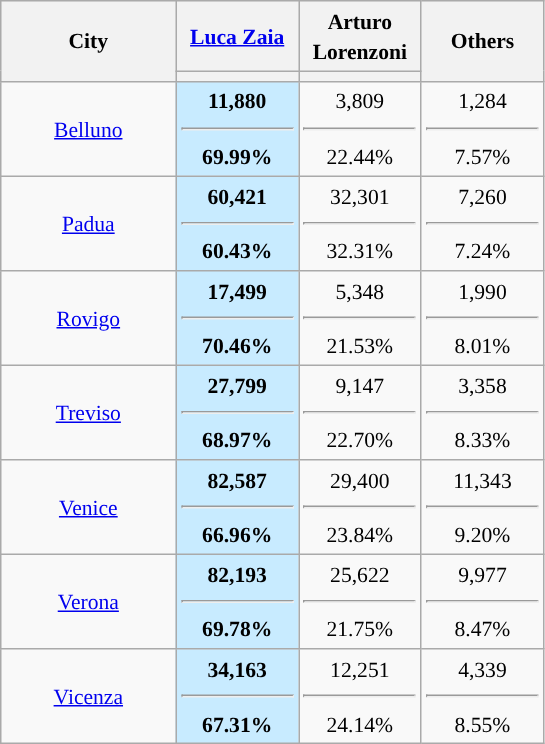<table class="wikitable" style="text-align:center;font-size:90%;line-height:20px">
<tr style="height:30px; background-color:#E9E9E9">
<th style="width:110px;" rowspan="2">City</th>
<th style="width:75px;"><a href='#'>Luca Zaia</a></th>
<th style="width:75px;">Arturo Lorenzoni</th>
<th rowspan="2" style="width:75px;">Others</th>
</tr>
<tr>
<th style="background:"></th>
<th style="background:"></th>
</tr>
<tr>
<td><a href='#'>Belluno</a></td>
<td style="background:#C8EBFF"><strong>11,880 <hr>69.99%</strong></td>
<td>3,809 <hr>22.44%</td>
<td>1,284 <hr>7.57%</td>
</tr>
<tr>
<td><a href='#'>Padua</a></td>
<td style="background:#C8EBFF"><strong>60,421 <hr>60.43%</strong></td>
<td>32,301 <hr>32.31%</td>
<td>7,260 <hr>7.24%</td>
</tr>
<tr>
<td><a href='#'>Rovigo</a></td>
<td style="background:#C8EBFF"><strong>17,499 <hr>70.46%</strong></td>
<td>5,348 <hr>21.53%</td>
<td>1,990 <hr>8.01%</td>
</tr>
<tr>
<td><a href='#'>Treviso</a></td>
<td style="background:#C8EBFF"><strong>27,799 <hr>68.97%</strong></td>
<td>9,147 <hr>22.70%</td>
<td>3,358 <hr>8.33%</td>
</tr>
<tr>
<td><a href='#'>Venice</a></td>
<td style="background:#C8EBFF"><strong>82,587 <hr>66.96%</strong></td>
<td>29,400 <hr>23.84%</td>
<td>11,343 <hr>9.20%</td>
</tr>
<tr>
<td><a href='#'>Verona</a></td>
<td style="background:#C8EBFF"><strong>82,193 <hr>69.78%</strong></td>
<td>25,622 <hr>21.75%</td>
<td>9,977 <hr>8.47%</td>
</tr>
<tr>
<td><a href='#'>Vicenza</a></td>
<td style="background:#C8EBFF"><strong>34,163 <hr>67.31%</strong></td>
<td>12,251 <hr>24.14%</td>
<td>4,339 <hr>8.55%</td>
</tr>
</table>
